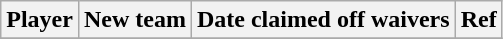<table class="wikitable">
<tr>
<th>Player</th>
<th>New team</th>
<th>Date claimed off waivers</th>
<th>Ref</th>
</tr>
<tr>
</tr>
</table>
